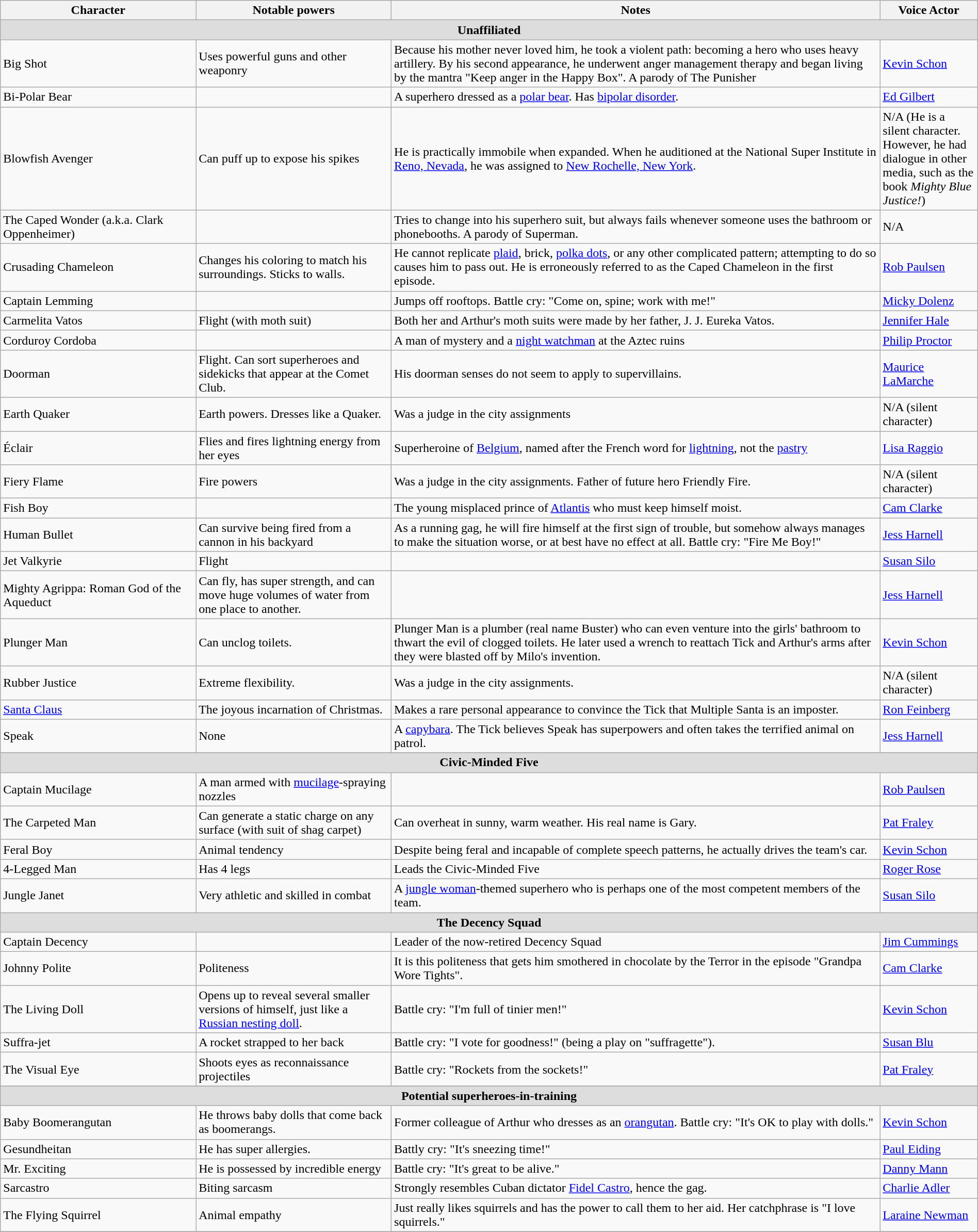<table class="wikitable" width=100%>
<tr>
<th width=20%>Character</th>
<th width=20%>Notable powers</th>
<th width=50%>Notes</th>
<th width=30%>Voice Actor</th>
</tr>
<tr bgcolor="#dddddd">
<td colspan=4 align=center><strong>Unaffiliated</strong></td>
</tr>
<tr>
<td>Big Shot</td>
<td>Uses powerful guns and other weaponry</td>
<td>Because his mother never loved him, he took a violent path: becoming a hero who uses heavy artillery. By his second appearance, he underwent anger management therapy and began living by the mantra "Keep anger in the Happy Box". A parody of The Punisher</td>
<td><a href='#'>Kevin Schon</a></td>
</tr>
<tr>
<td>Bi-Polar Bear</td>
<td></td>
<td>A superhero dressed as a <a href='#'>polar bear</a>. Has <a href='#'>bipolar disorder</a>.</td>
<td><a href='#'>Ed Gilbert</a></td>
</tr>
<tr>
<td>Blowfish Avenger</td>
<td>Can puff up to expose his spikes</td>
<td>He is practically immobile when expanded. When he auditioned at the National Super Institute in <a href='#'>Reno, Nevada</a>, he was assigned to <a href='#'>New Rochelle, New York</a>.</td>
<td>N/A (He is a silent character. However,  he had dialogue in other media, such as the book <em>Mighty Blue Justice!</em>)</td>
</tr>
<tr>
<td>The Caped Wonder (a.k.a. Clark Oppenheimer)</td>
<td></td>
<td>Tries to change into his superhero suit, but always fails whenever someone uses the bathroom or phonebooths. A parody of Superman.</td>
<td>N/A</td>
</tr>
<tr>
<td>Crusading Chameleon</td>
<td>Changes his coloring to match his surroundings.  Sticks to walls.</td>
<td>He cannot replicate <a href='#'>plaid</a>, brick, <a href='#'>polka dots</a>, or any other complicated pattern; attempting to do so causes him to pass out. He is erroneously referred to as the Caped Chameleon in the first episode.</td>
<td><a href='#'>Rob Paulsen</a></td>
</tr>
<tr>
<td>Captain Lemming</td>
<td></td>
<td>Jumps off rooftops. Battle cry: "Come on, spine; work with me!"</td>
<td><a href='#'>Micky Dolenz</a></td>
</tr>
<tr>
<td>Carmelita Vatos</td>
<td>Flight (with moth suit)</td>
<td>Both her and Arthur's moth suits were made by her father, J. J. Eureka Vatos.</td>
<td><a href='#'>Jennifer Hale</a></td>
</tr>
<tr>
<td>Corduroy Cordoba</td>
<td></td>
<td>A man of mystery and a <a href='#'>night watchman</a> at the Aztec ruins</td>
<td><a href='#'>Philip Proctor</a></td>
</tr>
<tr>
<td>Doorman</td>
<td>Flight. Can sort superheroes and sidekicks that appear at the Comet Club.</td>
<td>His doorman senses do not seem to apply to supervillains.</td>
<td><a href='#'>Maurice LaMarche</a></td>
</tr>
<tr>
<td>Earth Quaker</td>
<td>Earth powers. Dresses like a Quaker.</td>
<td>Was a judge in the city assignments</td>
<td>N/A (silent character)</td>
</tr>
<tr>
<td>Éclair</td>
<td>Flies and fires lightning energy from her eyes</td>
<td>Superheroine of <a href='#'>Belgium</a>, named after the French word for <a href='#'>lightning</a>, not the <a href='#'>pastry</a></td>
<td><a href='#'>Lisa Raggio</a></td>
</tr>
<tr>
<td>Fiery Flame</td>
<td>Fire powers</td>
<td>Was a judge in the city assignments. Father of future hero Friendly Fire.</td>
<td>N/A (silent character)</td>
</tr>
<tr>
<td>Fish Boy</td>
<td></td>
<td>The young misplaced prince of <a href='#'>Atlantis</a> who must keep himself moist.</td>
<td><a href='#'>Cam Clarke</a></td>
</tr>
<tr>
<td>Human Bullet</td>
<td>Can survive being fired from a cannon in his backyard</td>
<td>As a running gag, he will fire himself at the first sign of trouble, but somehow always manages to make the situation worse, or at best have no effect at all. Battle cry: "Fire Me Boy!"</td>
<td><a href='#'>Jess Harnell</a></td>
</tr>
<tr>
<td>Jet Valkyrie</td>
<td>Flight</td>
<td></td>
<td><a href='#'>Susan Silo</a></td>
</tr>
<tr>
<td>Mighty Agrippa: Roman God of the Aqueduct</td>
<td>Can fly, has super strength, and can move huge volumes of water from one place to another.</td>
<td></td>
<td><a href='#'>Jess Harnell</a></td>
</tr>
<tr>
<td>Plunger Man</td>
<td>Can unclog toilets.</td>
<td>Plunger Man is a plumber (real name Buster) who can even venture into the girls' bathroom to thwart the evil of clogged toilets. He later used a wrench to reattach Tick and Arthur's arms after they were blasted off by Milo's invention.</td>
<td><a href='#'>Kevin Schon</a></td>
</tr>
<tr>
<td>Rubber Justice</td>
<td>Extreme flexibility.</td>
<td>Was a judge in the city assignments.</td>
<td>N/A (silent character)</td>
</tr>
<tr>
<td><a href='#'>Santa Claus</a></td>
<td>The joyous incarnation of Christmas.</td>
<td>Makes a rare personal appearance to convince the Tick that Multiple Santa is an imposter.</td>
<td><a href='#'>Ron Feinberg</a></td>
</tr>
<tr>
<td>Speak</td>
<td>None</td>
<td>A <a href='#'>capybara</a>. The Tick believes Speak has superpowers and often takes the terrified animal on patrol.</td>
<td><a href='#'>Jess Harnell</a></td>
</tr>
<tr>
</tr>
<tr bgcolor="#dddddd">
<td colspan=4 align=center><strong>Civic-Minded Five</strong></td>
</tr>
<tr>
<td>Captain Mucilage</td>
<td>A man armed with <a href='#'>mucilage</a>-spraying nozzles</td>
<td></td>
<td><a href='#'>Rob Paulsen</a></td>
</tr>
<tr>
<td>The Carpeted Man</td>
<td>Can generate a static charge on any surface (with suit of shag carpet)</td>
<td>Can overheat in sunny, warm weather. His real name is Gary.</td>
<td><a href='#'>Pat Fraley</a></td>
</tr>
<tr>
<td>Feral Boy</td>
<td>Animal tendency</td>
<td>Despite being feral and incapable of complete speech patterns, he actually drives the team's car.</td>
<td><a href='#'>Kevin Schon</a></td>
</tr>
<tr>
<td>4-Legged Man</td>
<td>Has 4 legs</td>
<td>Leads the Civic-Minded Five</td>
<td><a href='#'>Roger Rose</a></td>
</tr>
<tr>
<td>Jungle Janet</td>
<td>Very athletic and skilled in combat</td>
<td>A <a href='#'>jungle woman</a>-themed superhero who is perhaps one of the most competent members of the team.</td>
<td><a href='#'>Susan Silo</a></td>
</tr>
<tr bgcolor="#dddddd">
<td colspan=4 align=center><strong>The Decency Squad</strong></td>
</tr>
<tr>
<td>Captain Decency</td>
<td></td>
<td>Leader of the now-retired Decency Squad</td>
<td><a href='#'>Jim Cummings</a></td>
</tr>
<tr>
<td>Johnny Polite</td>
<td>Politeness</td>
<td>It is this politeness that gets him smothered in chocolate by the Terror in the episode "Grandpa Wore Tights".</td>
<td><a href='#'>Cam Clarke</a></td>
</tr>
<tr>
<td>The Living Doll</td>
<td>Opens up to reveal several smaller versions of himself, just like a <a href='#'>Russian nesting doll</a>.</td>
<td>Battle cry: "I'm full of tinier men!"</td>
<td><a href='#'>Kevin Schon</a></td>
</tr>
<tr>
<td>Suffra-jet</td>
<td>A rocket strapped to her back</td>
<td>Battle cry: "I vote for goodness!" (being a play on "suffragette").</td>
<td><a href='#'>Susan Blu</a></td>
</tr>
<tr>
<td>The Visual Eye</td>
<td>Shoots eyes as reconnaissance projectiles</td>
<td>Battle cry: "Rockets from the sockets!"</td>
<td><a href='#'>Pat Fraley</a></td>
</tr>
<tr>
</tr>
<tr bgcolor="dddddd">
<td colspan=4 align=center><strong>Potential superheroes-in-training</strong></td>
</tr>
<tr>
<td>Baby Boomerangutan</td>
<td>He throws baby dolls that come back as boomerangs.</td>
<td>Former colleague of Arthur who dresses as an <a href='#'>orangutan</a>. Battle cry: "It's OK to play with dolls."</td>
<td><a href='#'>Kevin Schon</a></td>
</tr>
<tr>
<td>Gesundheitan</td>
<td>He has super allergies.</td>
<td>Battly cry: "It's sneezing time!"</td>
<td><a href='#'>Paul Eiding</a></td>
</tr>
<tr>
<td>Mr. Exciting</td>
<td>He is possessed by incredible energy</td>
<td>Battle cry: "It's great to be alive."</td>
<td><a href='#'>Danny Mann</a></td>
</tr>
<tr>
<td>Sarcastro</td>
<td>Biting sarcasm</td>
<td>Strongly resembles Cuban dictator <a href='#'>Fidel Castro</a>, hence the gag.</td>
<td><a href='#'>Charlie Adler</a></td>
</tr>
<tr>
<td>The Flying Squirrel</td>
<td>Animal empathy</td>
<td>Just really likes squirrels and has the power to call them to her aid. Her catchphrase is "I love squirrels."</td>
<td><a href='#'>Laraine Newman</a></td>
</tr>
<tr>
</tr>
</table>
